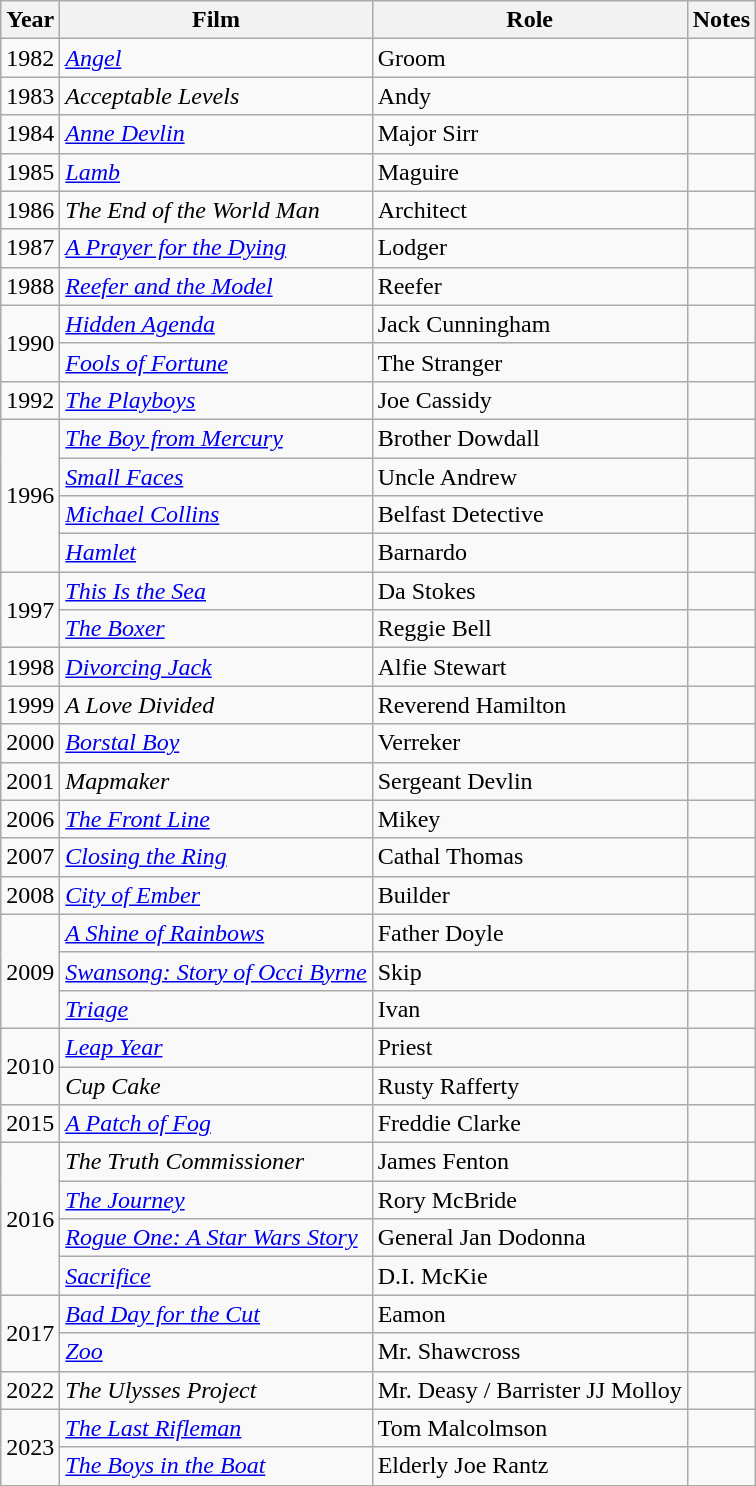<table class="wikitable sortable">
<tr>
<th>Year</th>
<th>Film</th>
<th>Role</th>
<th class="unsortable">Notes</th>
</tr>
<tr>
<td>1982</td>
<td><em><a href='#'>Angel</a></em></td>
<td>Groom</td>
<td></td>
</tr>
<tr>
<td>1983</td>
<td><em>Acceptable Levels</em></td>
<td>Andy</td>
<td></td>
</tr>
<tr>
<td>1984</td>
<td><em><a href='#'>Anne Devlin</a></em></td>
<td>Major Sirr</td>
<td></td>
</tr>
<tr>
<td>1985</td>
<td><em><a href='#'>Lamb</a></em></td>
<td>Maguire</td>
<td></td>
</tr>
<tr>
<td>1986</td>
<td><em>The End of the World Man</em></td>
<td>Architect</td>
<td></td>
</tr>
<tr>
<td>1987</td>
<td><em><a href='#'>A Prayer for the Dying</a></em></td>
<td>Lodger</td>
<td></td>
</tr>
<tr>
<td>1988</td>
<td><em><a href='#'>Reefer and the Model</a></em></td>
<td>Reefer</td>
<td></td>
</tr>
<tr>
<td rowspan="2">1990</td>
<td><em><a href='#'>Hidden Agenda</a></em></td>
<td>Jack Cunningham</td>
<td></td>
</tr>
<tr>
<td><em><a href='#'>Fools of Fortune</a></em></td>
<td>The Stranger</td>
<td></td>
</tr>
<tr>
<td>1992</td>
<td><em><a href='#'>The Playboys</a></em></td>
<td>Joe Cassidy</td>
<td></td>
</tr>
<tr>
<td rowspan="4">1996</td>
<td><em><a href='#'>The Boy from Mercury</a></em></td>
<td>Brother Dowdall</td>
<td></td>
</tr>
<tr>
<td><em><a href='#'>Small Faces</a></em></td>
<td>Uncle Andrew</td>
<td></td>
</tr>
<tr>
<td><em><a href='#'>Michael Collins</a></em></td>
<td>Belfast Detective</td>
<td></td>
</tr>
<tr>
<td><em><a href='#'>Hamlet</a></em></td>
<td>Barnardo</td>
<td></td>
</tr>
<tr>
<td rowspan="2">1997</td>
<td><em><a href='#'>This Is the Sea</a></em></td>
<td>Da Stokes</td>
<td></td>
</tr>
<tr>
<td><em><a href='#'>The Boxer</a></em></td>
<td>Reggie Bell</td>
<td></td>
</tr>
<tr>
<td>1998</td>
<td><em><a href='#'>Divorcing Jack</a></em></td>
<td>Alfie Stewart</td>
<td></td>
</tr>
<tr>
<td>1999</td>
<td><em>A Love Divided</em></td>
<td>Reverend Hamilton</td>
<td></td>
</tr>
<tr>
<td>2000</td>
<td><em><a href='#'>Borstal Boy</a></em></td>
<td>Verreker</td>
<td></td>
</tr>
<tr>
<td>2001</td>
<td><em>Mapmaker</em></td>
<td>Sergeant Devlin</td>
<td></td>
</tr>
<tr>
<td>2006</td>
<td><em><a href='#'>The Front Line</a></em></td>
<td>Mikey</td>
<td></td>
</tr>
<tr>
<td>2007</td>
<td><em><a href='#'>Closing the Ring</a></em></td>
<td>Cathal Thomas</td>
<td></td>
</tr>
<tr>
<td>2008</td>
<td><em><a href='#'>City of Ember</a></em></td>
<td>Builder</td>
<td></td>
</tr>
<tr>
<td rowspan="3">2009</td>
<td><em><a href='#'>A Shine of Rainbows</a></em></td>
<td>Father Doyle</td>
<td></td>
</tr>
<tr>
<td><em><a href='#'>Swansong: Story of Occi Byrne</a></em></td>
<td>Skip</td>
<td></td>
</tr>
<tr>
<td><em><a href='#'>Triage</a></em></td>
<td>Ivan</td>
<td></td>
</tr>
<tr>
<td rowspan="2">2010</td>
<td><em><a href='#'>Leap Year</a></em></td>
<td>Priest</td>
<td></td>
</tr>
<tr>
<td><em>Cup Cake</em></td>
<td>Rusty Rafferty</td>
<td></td>
</tr>
<tr>
<td>2015</td>
<td><em><a href='#'>A Patch of Fog</a></em></td>
<td>Freddie Clarke</td>
<td></td>
</tr>
<tr>
<td rowspan="4">2016</td>
<td><em>The Truth Commissioner</em></td>
<td>James Fenton</td>
</tr>
<tr>
<td><em><a href='#'>The Journey</a></em></td>
<td>Rory McBride</td>
<td></td>
</tr>
<tr>
<td><em><a href='#'>Rogue One: A Star Wars Story</a></em></td>
<td>General Jan Dodonna</td>
<td></td>
</tr>
<tr>
<td><em><a href='#'>Sacrifice</a></em></td>
<td>D.I. McKie</td>
<td></td>
</tr>
<tr>
<td rowspan="2">2017</td>
<td><em><a href='#'>Bad Day for the Cut</a></em></td>
<td>Eamon</td>
<td></td>
</tr>
<tr>
<td><em><a href='#'>Zoo</a></em></td>
<td>Mr. Shawcross</td>
<td></td>
</tr>
<tr>
<td>2022</td>
<td><em>The Ulysses Project</em></td>
<td>Mr. Deasy / Barrister JJ Molloy</td>
<td></td>
</tr>
<tr>
<td rowspan="2">2023</td>
<td><em><a href='#'>The Last Rifleman</a></em></td>
<td>Tom Malcolmson</td>
<td></td>
</tr>
<tr>
<td><em><a href='#'>The Boys in the Boat</a></em></td>
<td>Elderly Joe Rantz</td>
<td></td>
</tr>
</table>
